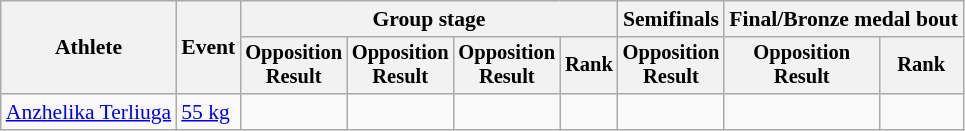<table class="wikitable" style="text-align:center; font-size:90%">
<tr>
<th rowspan=2>Athlete</th>
<th rowspan=2>Event</th>
<th colspan=4>Group stage</th>
<th>Semifinals</th>
<th colspan=2>Final/Bronze medal bout</th>
</tr>
<tr style="font-size:95%">
<th>Opposition<br>Result</th>
<th>Opposition<br>Result</th>
<th>Opposition<br>Result</th>
<th>Rank</th>
<th>Opposition<br>Result</th>
<th>Opposition<br>Result</th>
<th>Rank</th>
</tr>
<tr>
<td align=left><a href='#'>Anzhelika Terliuga</a></td>
<td align=left><a href='#'>55 kg</a></td>
<td></td>
<td></td>
<td></td>
<td></td>
<td></td>
<td></td>
<td></td>
</tr>
</table>
